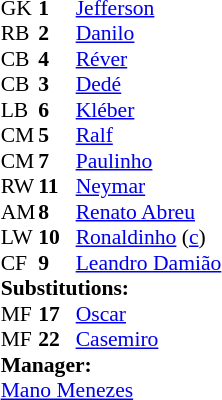<table cellspacing="0" cellpadding="0" style="font-size:90%; margin:auto;">
<tr>
<th width=25></th>
<th width=25></th>
</tr>
<tr>
<td>GK</td>
<td><strong>1</strong></td>
<td><a href='#'>Jefferson</a></td>
</tr>
<tr>
<td>RB</td>
<td><strong>2</strong></td>
<td><a href='#'>Danilo</a></td>
</tr>
<tr>
<td>CB</td>
<td><strong>4</strong></td>
<td><a href='#'>Réver</a></td>
</tr>
<tr>
<td>CB</td>
<td><strong>3</strong></td>
<td><a href='#'>Dedé</a></td>
</tr>
<tr>
<td>LB</td>
<td><strong>6</strong></td>
<td><a href='#'>Kléber</a></td>
</tr>
<tr>
<td>CM</td>
<td><strong>5</strong></td>
<td><a href='#'>Ralf</a></td>
</tr>
<tr>
<td>CM</td>
<td><strong>7</strong></td>
<td><a href='#'>Paulinho</a></td>
<td></td>
<td></td>
</tr>
<tr>
<td>RW</td>
<td><strong>11</strong></td>
<td><a href='#'>Neymar</a></td>
</tr>
<tr>
<td>AM</td>
<td><strong>8</strong></td>
<td><a href='#'>Renato Abreu</a></td>
<td></td>
<td></td>
</tr>
<tr>
<td>LW</td>
<td><strong>10</strong></td>
<td><a href='#'>Ronaldinho</a> (<a href='#'>c</a>)</td>
</tr>
<tr>
<td>CF</td>
<td><strong>9</strong></td>
<td><a href='#'>Leandro Damião</a></td>
</tr>
<tr>
<td colspan=3><strong>Substitutions:</strong></td>
</tr>
<tr>
<td>MF</td>
<td><strong>17</strong></td>
<td><a href='#'>Oscar</a></td>
<td></td>
<td></td>
</tr>
<tr>
<td>MF</td>
<td><strong>22</strong></td>
<td><a href='#'>Casemiro</a></td>
<td></td>
<td></td>
</tr>
<tr>
<td colspan=3><strong>Manager:</strong></td>
</tr>
<tr>
<td colspan=3><a href='#'>Mano Menezes</a></td>
</tr>
</table>
